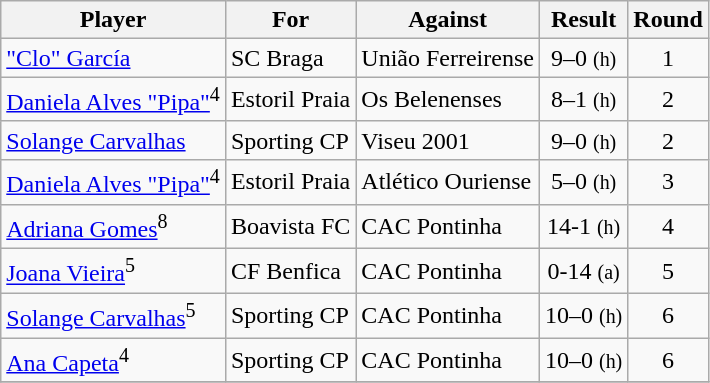<table class="wikitable sortable">
<tr>
<th>Player</th>
<th>For</th>
<th>Against</th>
<th align=center>Result</th>
<th>Round</th>
</tr>
<tr>
<td><a href='#'>"Clo" García</a></td>
<td>SC Braga</td>
<td>União Ferreirense</td>
<td align="center">9–0 <small>(h)</small></td>
<td align="center">1</td>
</tr>
<tr>
<td><a href='#'>Daniela Alves "Pipa"</a><sup>4</sup></td>
<td>Estoril Praia</td>
<td>Os Belenenses</td>
<td align="center">8–1 <small>(h)</small></td>
<td align="center">2</td>
</tr>
<tr>
<td><a href='#'>Solange Carvalhas</a></td>
<td>Sporting CP</td>
<td>Viseu 2001</td>
<td align="center">9–0 <small>(h)</small></td>
<td align="center">2</td>
</tr>
<tr>
<td><a href='#'>Daniela Alves "Pipa"</a><sup>4</sup></td>
<td>Estoril Praia</td>
<td>Atlético Ouriense</td>
<td align="center">5–0 <small>(h)</small></td>
<td align="center">3</td>
</tr>
<tr>
<td><a href='#'>Adriana Gomes</a><sup>8</sup></td>
<td>Boavista FC</td>
<td>CAC Pontinha</td>
<td align="center">14-1 <small>(h)</small></td>
<td align="center">4</td>
</tr>
<tr>
<td><a href='#'>Joana Vieira</a><sup>5</sup></td>
<td>CF Benfica</td>
<td>CAC Pontinha</td>
<td align="center">0-14 <small>(a)</small></td>
<td align="center">5</td>
</tr>
<tr>
<td><a href='#'>Solange Carvalhas</a><sup>5</sup></td>
<td>Sporting CP</td>
<td>CAC Pontinha</td>
<td align="center">10–0 <small>(h)</small></td>
<td align="center">6</td>
</tr>
<tr>
<td><a href='#'>Ana Capeta</a><sup>4</sup></td>
<td>Sporting CP</td>
<td>CAC Pontinha</td>
<td align="center">10–0 <small>(h)</small></td>
<td align="center">6</td>
</tr>
<tr>
</tr>
</table>
